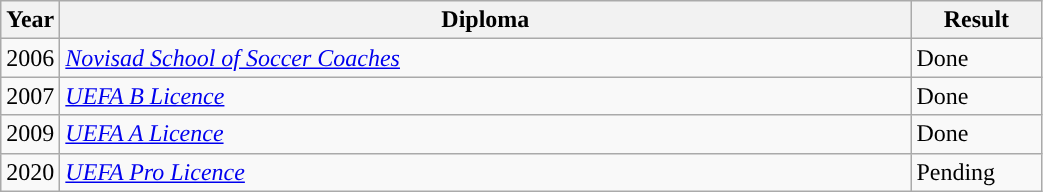<table class="wikitable">
<tr>
<th scope="col" style="width:1em;">Year</th>
<th scope="col" style="width:35em;">Diploma</th>
<th scope="col" style="width:5em;">Result</th>
</tr>
<tr>
<td>2006</td>
<td><em><a href='#'>Novisad School of Soccer Coaches</a></em></td>
<td>Done</td>
</tr>
<tr>
<td>2007</td>
<td><em><a href='#'>UEFA B Licence</a></em></td>
<td>Done</td>
</tr>
<tr>
<td>2009</td>
<td><em><a href='#'>UEFA A Licence</a></em></td>
<td>Done</td>
</tr>
<tr>
<td>2020</td>
<td><em><a href='#'>UEFA Pro Licence</a></em></td>
<td>Pending</td>
</tr>
</table>
